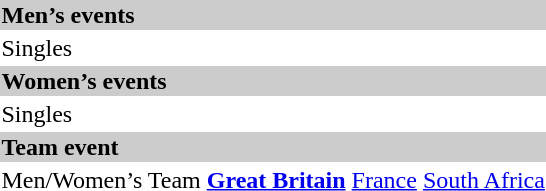<table>
<tr bgcolor="#cccccc">
<td colspan=7><strong>Men’s events</strong></td>
</tr>
<tr>
<td>Singles</td>
<td><strong></strong></td>
<td></td>
<td></td>
</tr>
<tr bgcolor="#cccccc">
<td colspan=7><strong>Women’s events</strong></td>
</tr>
<tr>
<td>Singles</td>
<td><strong></strong></td>
<td></td>
<td></td>
</tr>
<tr bgcolor="#cccccc">
<td colspan=7><strong>Team event</strong></td>
</tr>
<tr>
<td>Men/Women’s Team</td>
<td><strong> <a href='#'>Great Britain</a></strong></td>
<td> <a href='#'>France</a></td>
<td> <a href='#'>South Africa</a></td>
</tr>
</table>
